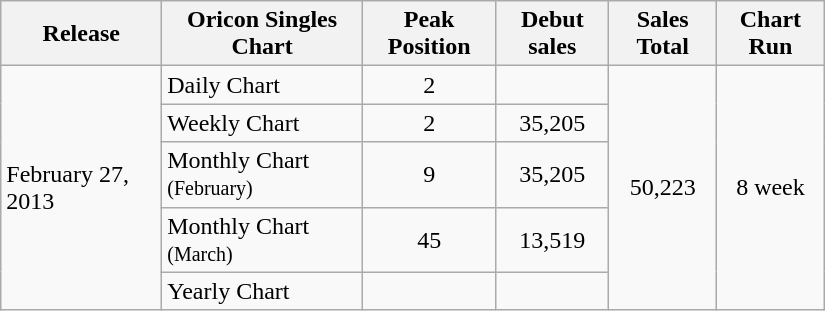<table class="wikitable" width="550px">
<tr>
<th>Release</th>
<th>Oricon Singles Chart</th>
<th>Peak Position</th>
<th>Debut sales</th>
<th>Sales Total</th>
<th>Chart Run</th>
</tr>
<tr>
<td rowspan="5">February 27, 2013</td>
<td>Daily Chart</td>
<td align="center">2</td>
<td align="center"></td>
<td rowspan="5" align="center">50,223</td>
<td rowspan="5" align="center">8 week</td>
</tr>
<tr>
<td>Weekly Chart</td>
<td align="center">2</td>
<td align="center">35,205</td>
</tr>
<tr>
<td>Monthly Chart <small>(February)</small></td>
<td align="center">9</td>
<td align="center">35,205</td>
</tr>
<tr>
<td>Monthly Chart <small>(March)</small></td>
<td align="center">45</td>
<td align="center">13,519</td>
</tr>
<tr>
<td>Yearly Chart</td>
<td align="center"></td>
<td align="center"></td>
</tr>
</table>
